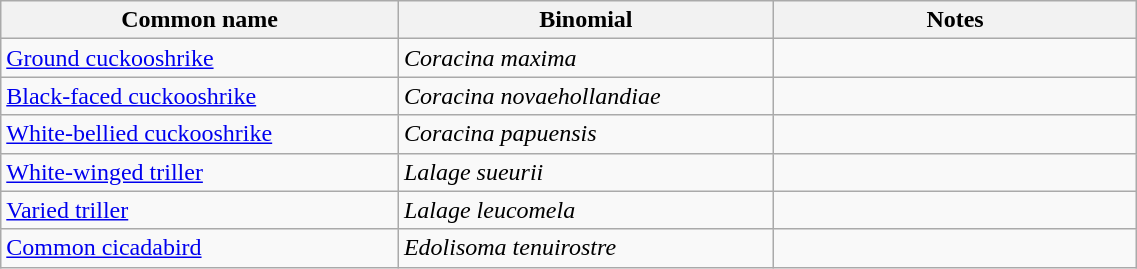<table style="width:60%;" class="wikitable">
<tr>
<th width=35%>Common name</th>
<th width=33%>Binomial</th>
<th width=32%>Notes</th>
</tr>
<tr>
<td><a href='#'>Ground cuckooshrike</a></td>
<td><em>Coracina maxima</em></td>
<td></td>
</tr>
<tr>
<td><a href='#'>Black-faced cuckooshrike</a></td>
<td><em>Coracina novaehollandiae</em></td>
<td></td>
</tr>
<tr>
<td><a href='#'>White-bellied cuckooshrike</a></td>
<td><em>Coracina papuensis</em></td>
<td></td>
</tr>
<tr>
<td><a href='#'>White-winged triller</a></td>
<td><em>Lalage sueurii</em></td>
<td></td>
</tr>
<tr>
<td><a href='#'>Varied triller</a></td>
<td><em>Lalage leucomela</em></td>
<td></td>
</tr>
<tr>
<td><a href='#'>Common cicadabird</a></td>
<td><em>Edolisoma tenuirostre</em></td>
<td></td>
</tr>
</table>
